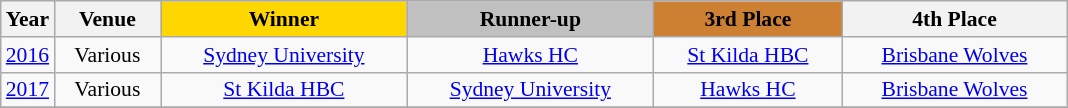<table class="wikitable" style="font-size: 90%; text-align: center;">
<tr>
<th width="5%">Year</th>
<th width="10%">Venue</th>
<td style="background:gold;"><strong>Winner</strong></td>
<td style="background:silver;"><strong>Runner-up</strong></td>
<td style="background:#CD7F32;"><strong>3rd Place</strong></td>
<th>4th Place</th>
</tr>
<tr>
<td><a href='#'>2016</a></td>
<td>Various</td>
<td><a href='#'>Sydney University</a></td>
<td><a href='#'>Hawks HC</a></td>
<td><a href='#'>St Kilda HBC</a></td>
<td><a href='#'>Brisbane Wolves</a></td>
</tr>
<tr>
<td><a href='#'>2017</a></td>
<td>Various</td>
<td><a href='#'>St Kilda HBC</a></td>
<td><a href='#'>Sydney University</a></td>
<td><a href='#'>Hawks HC</a></td>
<td><a href='#'>Brisbane Wolves</a></td>
</tr>
<tr>
</tr>
</table>
